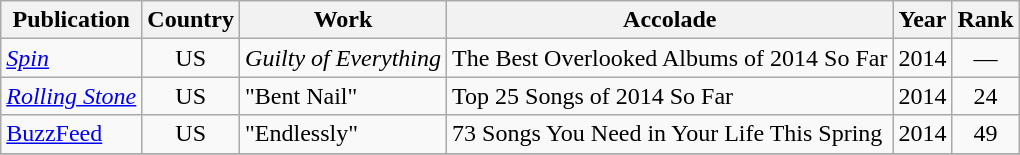<table class="wikitable sortable">
<tr>
<th>Publication</th>
<th>Country</th>
<th>Work</th>
<th>Accolade</th>
<th>Year</th>
<th>Rank</th>
</tr>
<tr>
<td><em><a href='#'>Spin</a></em></td>
<td align="center">US</td>
<td><em>Guilty of Everything</em></td>
<td>The Best Overlooked Albums of 2014 So Far</td>
<td>2014</td>
<td align="center">—</td>
</tr>
<tr>
<td><em><a href='#'>Rolling Stone</a></em></td>
<td align="center">US</td>
<td>"Bent Nail"</td>
<td>Top 25 Songs of 2014 So Far</td>
<td>2014</td>
<td align="center">24</td>
</tr>
<tr>
<td><a href='#'>BuzzFeed</a></td>
<td align="center">US</td>
<td>"Endlessly"</td>
<td>73 Songs You Need in Your Life This Spring</td>
<td>2014</td>
<td align="center">49</td>
</tr>
<tr>
</tr>
</table>
